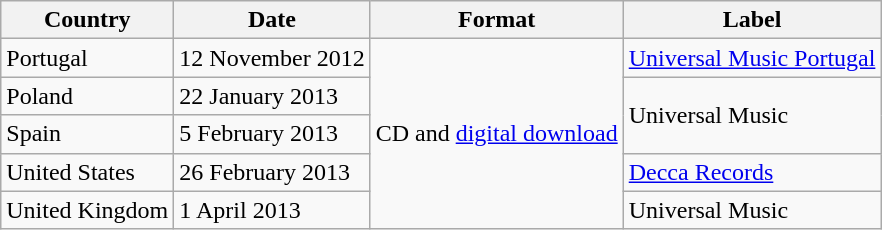<table class="wikitable plainrowheaders">
<tr>
<th scope="col">Country</th>
<th scope="col">Date</th>
<th scope="col">Format</th>
<th scope="col">Label</th>
</tr>
<tr>
<td>Portugal</td>
<td>12 November 2012</td>
<td rowspan="5">CD and <a href='#'>digital download</a></td>
<td><a href='#'>Universal Music Portugal</a></td>
</tr>
<tr>
<td>Poland</td>
<td>22 January 2013</td>
<td rowspan="2">Universal Music</td>
</tr>
<tr>
<td>Spain</td>
<td>5 February 2013</td>
</tr>
<tr>
<td>United States</td>
<td>26 February 2013</td>
<td><a href='#'>Decca Records</a></td>
</tr>
<tr>
<td>United Kingdom</td>
<td>1 April 2013</td>
<td>Universal Music</td>
</tr>
</table>
